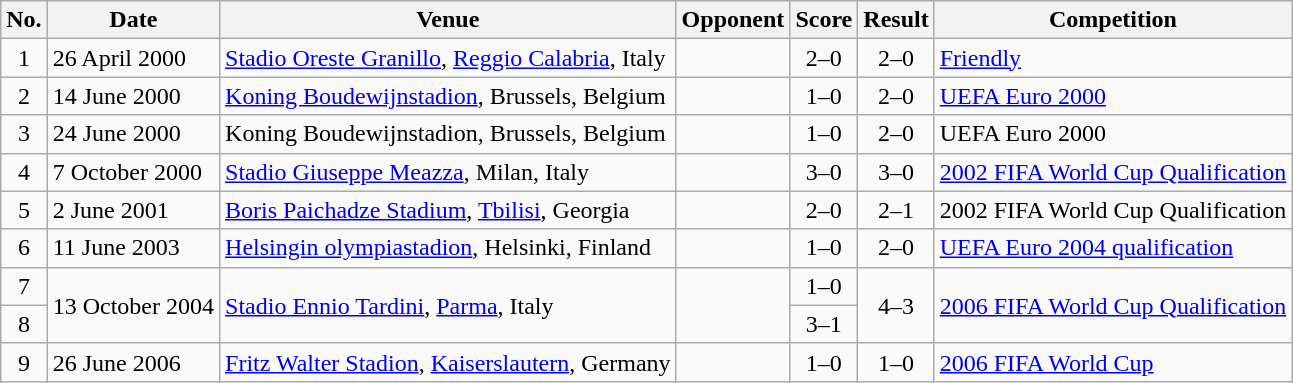<table class="wikitable sortable">
<tr>
<th scope="col">No.</th>
<th scope="col">Date</th>
<th scope="col">Venue</th>
<th scope="col">Opponent</th>
<th scope="col">Score</th>
<th scope="col">Result</th>
<th scope="col">Competition</th>
</tr>
<tr>
<td align="center">1</td>
<td>26 April 2000</td>
<td><a href='#'>Stadio Oreste Granillo</a>, <a href='#'>Reggio Calabria</a>, Italy</td>
<td></td>
<td align="center">2–0</td>
<td align="center">2–0</td>
<td><a href='#'>Friendly</a></td>
</tr>
<tr>
<td align="center">2</td>
<td>14 June 2000</td>
<td><a href='#'>Koning Boudewijnstadion</a>, Brussels, Belgium</td>
<td></td>
<td align="center">1–0</td>
<td align="center">2–0</td>
<td><a href='#'>UEFA Euro 2000</a></td>
</tr>
<tr>
<td align="center">3</td>
<td>24 June 2000</td>
<td>Koning Boudewijnstadion, Brussels, Belgium</td>
<td></td>
<td align="center">1–0</td>
<td align="center">2–0</td>
<td>UEFA Euro 2000</td>
</tr>
<tr>
<td align="center">4</td>
<td>7 October 2000</td>
<td><a href='#'>Stadio Giuseppe Meazza</a>, Milan, Italy</td>
<td></td>
<td align="center">3–0</td>
<td align="center">3–0</td>
<td><a href='#'>2002 FIFA World Cup Qualification</a></td>
</tr>
<tr>
<td align="center">5</td>
<td>2 June 2001</td>
<td><a href='#'>Boris Paichadze Stadium</a>, <a href='#'>Tbilisi</a>, Georgia</td>
<td></td>
<td align="center">2–0</td>
<td align="center">2–1</td>
<td>2002 FIFA World Cup Qualification</td>
</tr>
<tr>
<td align="center">6</td>
<td>11 June 2003</td>
<td><a href='#'>Helsingin olympiastadion</a>, Helsinki, Finland</td>
<td></td>
<td align="center">1–0</td>
<td align="center">2–0</td>
<td><a href='#'>UEFA Euro 2004 qualification</a></td>
</tr>
<tr>
<td align="center">7</td>
<td rowspan="2">13 October 2004</td>
<td rowspan="2"><a href='#'>Stadio Ennio Tardini</a>, <a href='#'>Parma</a>, Italy</td>
<td rowspan="2"></td>
<td align="center">1–0</td>
<td rowspan="2" align="center">4–3</td>
<td rowspan="2"><a href='#'>2006 FIFA World Cup Qualification</a></td>
</tr>
<tr>
<td align="center">8</td>
<td align="center">3–1</td>
</tr>
<tr>
<td align="center">9</td>
<td>26 June 2006</td>
<td><a href='#'>Fritz Walter Stadion</a>, <a href='#'>Kaiserslautern</a>, Germany</td>
<td></td>
<td align="center">1–0</td>
<td align="center">1–0</td>
<td><a href='#'>2006 FIFA World Cup</a></td>
</tr>
</table>
